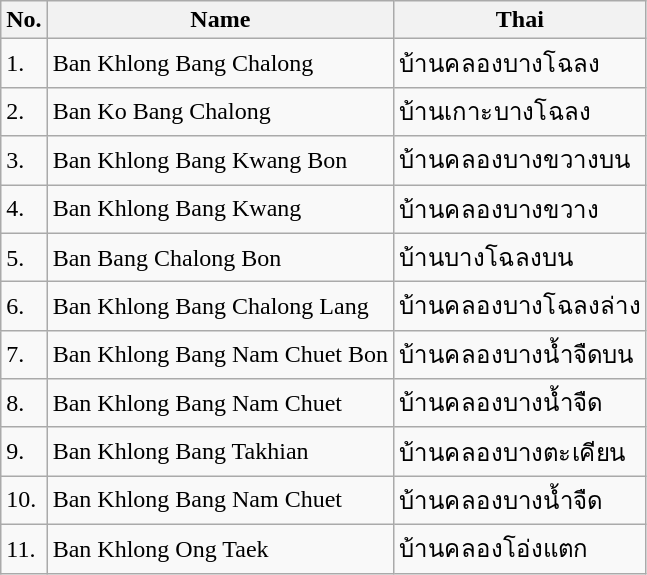<table class="wikitable sortable">
<tr>
<th>No.</th>
<th>Name</th>
<th>Thai</th>
</tr>
<tr>
<td>1.</td>
<td>Ban Khlong Bang Chalong</td>
<td>บ้านคลองบางโฉลง</td>
</tr>
<tr>
<td>2.</td>
<td>Ban Ko Bang Chalong</td>
<td>บ้านเกาะบางโฉลง</td>
</tr>
<tr>
<td>3.</td>
<td>Ban Khlong Bang Kwang Bon</td>
<td>บ้านคลองบางขวางบน</td>
</tr>
<tr>
<td>4.</td>
<td>Ban Khlong Bang Kwang</td>
<td>บ้านคลองบางขวาง</td>
</tr>
<tr>
<td>5.</td>
<td>Ban Bang Chalong Bon</td>
<td>บ้านบางโฉลงบน</td>
</tr>
<tr>
<td>6.</td>
<td>Ban Khlong Bang Chalong Lang</td>
<td>บ้านคลองบางโฉลงล่าง</td>
</tr>
<tr>
<td>7.</td>
<td>Ban Khlong Bang Nam Chuet Bon</td>
<td>บ้านคลองบางน้ำจืดบน</td>
</tr>
<tr>
<td>8.</td>
<td>Ban Khlong Bang Nam Chuet</td>
<td>บ้านคลองบางน้ำจืด</td>
</tr>
<tr>
<td>9.</td>
<td>Ban Khlong Bang Takhian</td>
<td>บ้านคลองบางตะเคียน</td>
</tr>
<tr>
<td>10.</td>
<td>Ban Khlong Bang Nam Chuet</td>
<td>บ้านคลองบางน้ำจืด</td>
</tr>
<tr>
<td>11.</td>
<td>Ban Khlong Ong Taek</td>
<td>บ้านคลองโอ่งแตก</td>
</tr>
</table>
